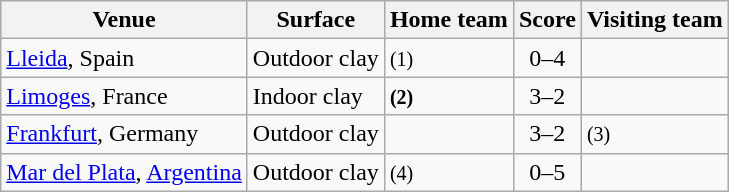<table class=wikitable style="border:1px solid #AAAAAA;">
<tr>
<th>Venue</th>
<th>Surface</th>
<th>Home team</th>
<th>Score</th>
<th>Visiting team</th>
</tr>
<tr>
<td><a href='#'>Lleida</a>, Spain</td>
<td>Outdoor clay</td>
<td> <small>(1)</small></td>
<td align=center>0–4</td>
<td><strong></strong></td>
</tr>
<tr>
<td><a href='#'>Limoges</a>, France</td>
<td>Indoor clay</td>
<td><strong> <small>(2)</small></strong></td>
<td align=center>3–2</td>
<td></td>
</tr>
<tr>
<td><a href='#'>Frankfurt</a>, Germany</td>
<td>Outdoor clay</td>
<td><strong></strong></td>
<td align=center>3–2</td>
<td> <small>(3)</small></td>
</tr>
<tr>
<td><a href='#'>Mar del Plata</a>, <a href='#'>Argentina</a></td>
<td>Outdoor clay</td>
<td> <small>(4)</small></td>
<td align=center>0–5</td>
<td><strong></strong></td>
</tr>
</table>
